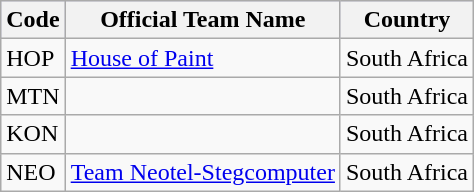<table class="wikitable">
<tr style="background:#ccccff;">
<th>Code</th>
<th>Official Team Name</th>
<th>Country</th>
</tr>
<tr>
<td>HOP</td>
<td><a href='#'>House of Paint</a></td>
<td>South Africa</td>
</tr>
<tr>
<td>MTN</td>
<td></td>
<td>South Africa</td>
</tr>
<tr>
<td>KON</td>
<td></td>
<td>South Africa</td>
</tr>
<tr>
<td>NEO</td>
<td><a href='#'>Team Neotel-Stegcomputer</a></td>
<td>South Africa</td>
</tr>
</table>
